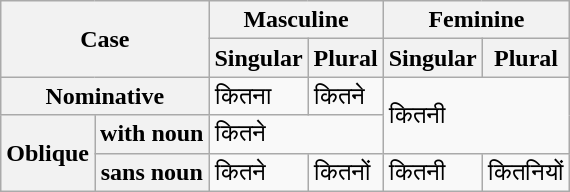<table class="wikitable">
<tr>
<th colspan="2" rowspan="2">Case</th>
<th colspan="2">Masculine</th>
<th colspan="2">Feminine</th>
</tr>
<tr>
<th>Singular</th>
<th>Plural</th>
<th>Singular</th>
<th>Plural</th>
</tr>
<tr>
<th colspan="2">Nominative</th>
<td>कितना<br></td>
<td>कितने<br></td>
<td colspan="2" rowspan="2">कितनी<br></td>
</tr>
<tr>
<th rowspan="2">Oblique</th>
<th>with noun</th>
<td colspan="2">कितने<br></td>
</tr>
<tr>
<th>sans noun</th>
<td>कितने<br></td>
<td>कितनों<br></td>
<td>कितनी<br></td>
<td>कितनियों<br></td>
</tr>
</table>
